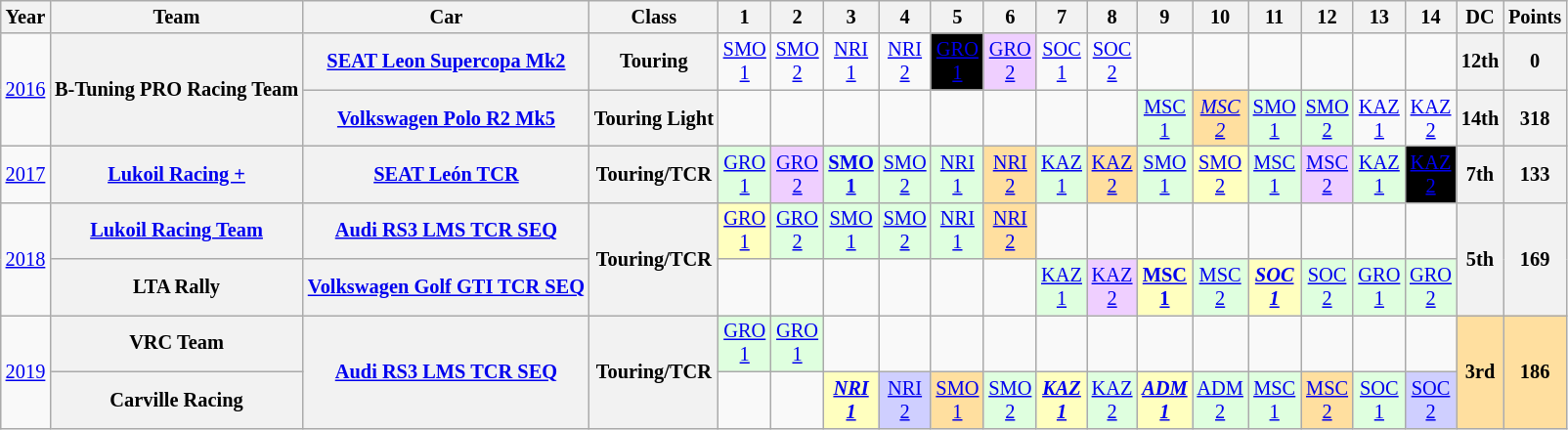<table class="wikitable" style="text-align:center; font-size:85%">
<tr>
<th>Year</th>
<th>Team</th>
<th>Car</th>
<th>Class</th>
<th>1</th>
<th>2</th>
<th>3</th>
<th>4</th>
<th>5</th>
<th>6</th>
<th>7</th>
<th>8</th>
<th>9</th>
<th>10</th>
<th>11</th>
<th>12</th>
<th>13</th>
<th>14</th>
<th>DC</th>
<th>Points</th>
</tr>
<tr>
<td rowspan=2><a href='#'>2016</a></td>
<th rowspan=2>B-Tuning PRO Racing Team</th>
<th><a href='#'>SEAT Leon Supercopa Mk2</a></th>
<th>Touring</th>
<td style="background:#;"><a href='#'>SMO<br>1</a><br></td>
<td style="background:#;"><a href='#'>SMO<br>2</a><br></td>
<td style="background:#;"><a href='#'>NRI<br>1</a><br></td>
<td style="background:#;"><a href='#'>NRI<br>2</a><br></td>
<td style="background:#000000; color:white"><a href='#'><span>GRO<br>1</span></a><br></td>
<td style="background:#efcfff;"><a href='#'>GRO<br>2</a><br></td>
<td style="background:#;"><a href='#'>SOC<br>1</a><br></td>
<td style="background:#;"><a href='#'>SOC<br>2</a><br></td>
<td></td>
<td></td>
<td></td>
<td></td>
<td></td>
<td></td>
<th>12th</th>
<th>0</th>
</tr>
<tr>
<th><a href='#'>Volkswagen Polo R2 Mk5</a></th>
<th>Touring Light</th>
<td></td>
<td></td>
<td></td>
<td></td>
<td></td>
<td></td>
<td></td>
<td></td>
<td style="background:#dfffdf;"><a href='#'>MSC<br>1</a><br></td>
<td style="background:#ffdf9f;"><em><a href='#'>MSC<br>2</a></em><br></td>
<td style="background:#dfffdf;"><a href='#'>SMO<br>1</a><br></td>
<td style="background:#dfffdf;"><a href='#'>SMO<br>2</a><br></td>
<td style="background:#;"><a href='#'>KAZ<br>1</a><br></td>
<td style="background:#;"><a href='#'>KAZ<br>2</a><br></td>
<th>14th</th>
<th>318</th>
</tr>
<tr>
<td><a href='#'>2017</a></td>
<th><a href='#'>Lukoil Racing +</a></th>
<th><a href='#'>SEAT León TCR</a></th>
<th>Touring/TCR</th>
<td style="background:#dfffdf;"><a href='#'>GRO<br>1</a><br></td>
<td style="background:#efcfff;"><a href='#'>GRO<br>2</a><br></td>
<td style="background:#dfffdf;"><strong><a href='#'>SMO<br>1</a></strong><br></td>
<td style="background:#dfffdf;"><a href='#'>SMO<br>2</a><br></td>
<td style="background:#dfffdf;"><a href='#'>NRI<br>1</a><br></td>
<td style="background:#ffdf9f;"><a href='#'>NRI<br>2</a><br></td>
<td style="background:#dfffdf;"><a href='#'>KAZ<br>1</a><br></td>
<td style="background:#ffdf9f;"><a href='#'>KAZ<br>2</a><br></td>
<td style="background:#dfffdf;"><a href='#'>SMO<br>1</a><br></td>
<td style="background:#ffffbf;"><a href='#'>SMO<br>2</a><br></td>
<td style="background:#dfffdf;"><a href='#'>MSC<br>1</a><br></td>
<td style="background:#efcfff;"><a href='#'>MSC<br>2</a><br></td>
<td style="background:#dfffdf;"><a href='#'>KAZ<br>1</a><br></td>
<td style="background:#000000; color:white"><a href='#'><span>KAZ<br>2</span></a><br></td>
<th>7th</th>
<th>133</th>
</tr>
<tr>
<td rowspan=2><a href='#'>2018</a></td>
<th><a href='#'>Lukoil Racing Team</a></th>
<th><a href='#'>Audi RS3 LMS TCR SEQ</a></th>
<th rowspan=2>Touring/TCR</th>
<td style="background:#ffffbf;"><a href='#'>GRO<br>1</a><br></td>
<td style="background:#dfffdf;"><a href='#'>GRO<br>2</a><br></td>
<td style="background:#dfffdf;"><a href='#'>SMO<br>1</a><br></td>
<td style="background:#dfffdf;"><a href='#'>SMO<br>2</a><br></td>
<td style="background:#dfffdf;"><a href='#'>NRI<br>1</a><br></td>
<td style="background:#ffdf9f;"><a href='#'>NRI<br>2</a><br></td>
<td></td>
<td></td>
<td></td>
<td></td>
<td></td>
<td></td>
<td></td>
<td></td>
<th rowspan=2>5th</th>
<th rowspan=2>169</th>
</tr>
<tr>
<th>LTA Rally</th>
<th><a href='#'>Volkswagen Golf GTI TCR SEQ</a></th>
<td></td>
<td></td>
<td></td>
<td></td>
<td></td>
<td></td>
<td style="background:#dfffdf;"><a href='#'>KAZ<br>1</a><br></td>
<td style="background:#efcfff;"><a href='#'>KAZ<br>2</a><br></td>
<td style="background:#ffffbf;"><strong><a href='#'>MSC<br>1</a></strong><br></td>
<td style="background:#dfffdf;"><a href='#'>MSC<br>2</a><br></td>
<td style="background:#ffffbf;"><strong><em><a href='#'>SOC<br>1</a></em></strong><br></td>
<td style="background:#dfffdf;"><a href='#'>SOC<br>2</a><br></td>
<td style="background:#dfffdf;"><a href='#'>GRO<br>1</a><br></td>
<td style="background:#dfffdf;"><a href='#'>GRO<br>2</a><br></td>
</tr>
<tr>
<td rowspan=2><a href='#'>2019</a></td>
<th>VRC Team</th>
<th rowspan=2><a href='#'>Audi RS3 LMS TCR SEQ</a></th>
<th rowspan=2>Touring/TCR</th>
<td style="background:#dfffdf;"><a href='#'>GRO<br>1</a><br></td>
<td style="background:#dfffdf;"><a href='#'>GRO<br>1</a><br></td>
<td></td>
<td></td>
<td></td>
<td></td>
<td></td>
<td></td>
<td></td>
<td></td>
<td></td>
<td></td>
<td></td>
<td></td>
<th rowspan=2 style="background:#ffdf9f;">3rd</th>
<th rowspan=2 style="background:#ffdf9f;">186</th>
</tr>
<tr>
<th>Carville Racing</th>
<td></td>
<td></td>
<td style="background:#ffffbf;"><strong><em><a href='#'>NRI<br>1</a></em></strong><br></td>
<td style="background:#cfcfff;"><a href='#'>NRI<br>2</a><br></td>
<td style="background:#ffdf9f;"><a href='#'>SMO<br>1</a><br></td>
<td style="background:#dfffdf;"><a href='#'>SMO<br>2</a><br></td>
<td style="background:#ffffbf;"><strong><em><a href='#'>KAZ<br>1</a></em></strong><br></td>
<td style="background:#dfffdf;"><a href='#'>KAZ<br>2</a><br></td>
<td style="background:#ffffbf;"><strong><em><a href='#'>ADM<br>1</a></em></strong><br></td>
<td style="background:#dfffdf;"><a href='#'>ADM<br>2</a><br></td>
<td style="background:#dfffdf;"><a href='#'>MSC<br>1</a><br></td>
<td style="background:#ffdf9f;"><a href='#'>MSC<br>2</a><br></td>
<td style="background:#dfffdf;"><a href='#'>SOC<br>1</a><br></td>
<td style="background:#cfcfff;"><a href='#'>SOC<br>2</a><br></td>
</tr>
</table>
